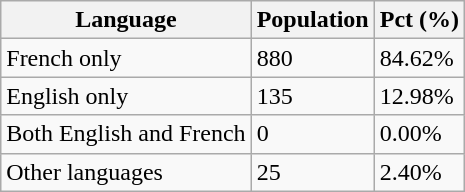<table class="wikitable">
<tr>
<th>Language</th>
<th>Population</th>
<th>Pct (%)</th>
</tr>
<tr>
<td>French only</td>
<td>880</td>
<td>84.62%</td>
</tr>
<tr>
<td>English only</td>
<td>135</td>
<td>12.98%</td>
</tr>
<tr>
<td>Both English and French</td>
<td>0</td>
<td>0.00%</td>
</tr>
<tr>
<td>Other languages</td>
<td>25</td>
<td>2.40%</td>
</tr>
</table>
